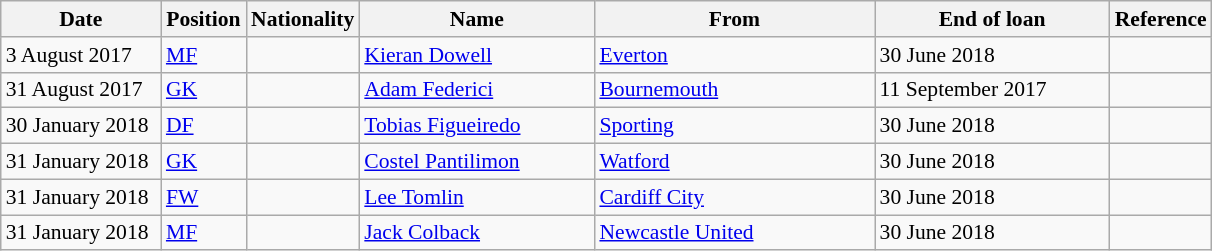<table class="wikitable" style="text-align:left; font-size:90%">
<tr>
<th style= width:100px;">Date</th>
<th style= width:50px;">Position</th>
<th style= width:50px;">Nationality</th>
<th style= width:150px;">Name</th>
<th style= width:180px;">From</th>
<th style= width:150px;">End of loan</th>
<th style= width:25px;">Reference</th>
</tr>
<tr>
<td>3 August 2017</td>
<td><a href='#'>MF</a></td>
<td></td>
<td><a href='#'>Kieran Dowell</a></td>
<td><a href='#'>Everton</a></td>
<td>30 June 2018</td>
<td></td>
</tr>
<tr>
<td>31 August 2017</td>
<td><a href='#'>GK</a></td>
<td></td>
<td><a href='#'>Adam Federici</a></td>
<td><a href='#'>Bournemouth</a></td>
<td>11 September 2017</td>
<td></td>
</tr>
<tr>
<td>30 January 2018</td>
<td><a href='#'>DF</a></td>
<td></td>
<td><a href='#'>Tobias Figueiredo</a></td>
<td><a href='#'>Sporting</a></td>
<td>30 June 2018</td>
<td></td>
</tr>
<tr>
<td>31 January 2018</td>
<td><a href='#'>GK</a></td>
<td></td>
<td><a href='#'>Costel Pantilimon</a></td>
<td><a href='#'>Watford</a></td>
<td>30 June 2018</td>
<td></td>
</tr>
<tr>
<td>31 January 2018</td>
<td><a href='#'>FW</a></td>
<td></td>
<td><a href='#'>Lee Tomlin</a></td>
<td><a href='#'>Cardiff City</a></td>
<td>30 June 2018</td>
<td></td>
</tr>
<tr>
<td>31 January 2018</td>
<td><a href='#'>MF</a></td>
<td></td>
<td><a href='#'>Jack Colback</a></td>
<td><a href='#'>Newcastle United</a></td>
<td>30 June 2018</td>
<td></td>
</tr>
</table>
